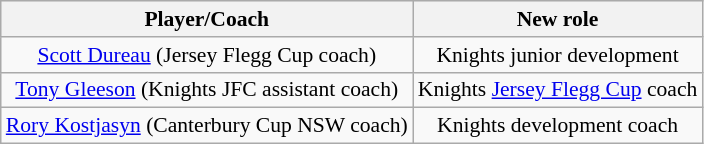<table class="wikitable sortable" style="text-align: center; font-size:90%">
<tr style="background:#efefef;">
<th>Player/Coach</th>
<th>New role</th>
</tr>
<tr>
<td><a href='#'>Scott Dureau</a> (Jersey Flegg Cup coach)</td>
<td>Knights junior development</td>
</tr>
<tr>
<td><a href='#'>Tony Gleeson</a> (Knights JFC assistant coach)</td>
<td>Knights <a href='#'>Jersey Flegg Cup</a> coach</td>
</tr>
<tr>
<td><a href='#'>Rory Kostjasyn</a> (Canterbury Cup NSW coach)</td>
<td>Knights development coach</td>
</tr>
</table>
